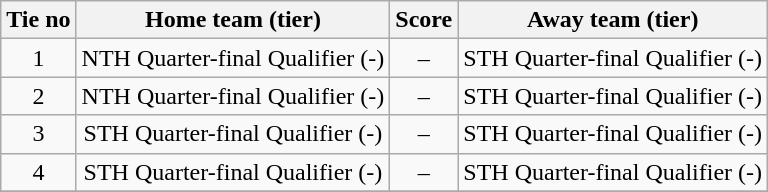<table class="wikitable" style="text-align:center">
<tr>
<th>Tie no</th>
<th>Home team (tier)</th>
<th>Score</th>
<th>Away team (tier)</th>
</tr>
<tr>
<td>1</td>
<td>NTH Quarter-final Qualifier (-)</td>
<td>–</td>
<td>STH Quarter-final Qualifier (-)</td>
</tr>
<tr>
<td>2</td>
<td>NTH Quarter-final Qualifier (-)</td>
<td>–</td>
<td>STH Quarter-final Qualifier (-)</td>
</tr>
<tr>
<td>3</td>
<td>STH Quarter-final Qualifier (-)</td>
<td>–</td>
<td>STH Quarter-final Qualifier (-)</td>
</tr>
<tr>
<td>4</td>
<td>STH Quarter-final Qualifier (-)</td>
<td>–</td>
<td>STH Quarter-final Qualifier (-)</td>
</tr>
<tr>
</tr>
</table>
